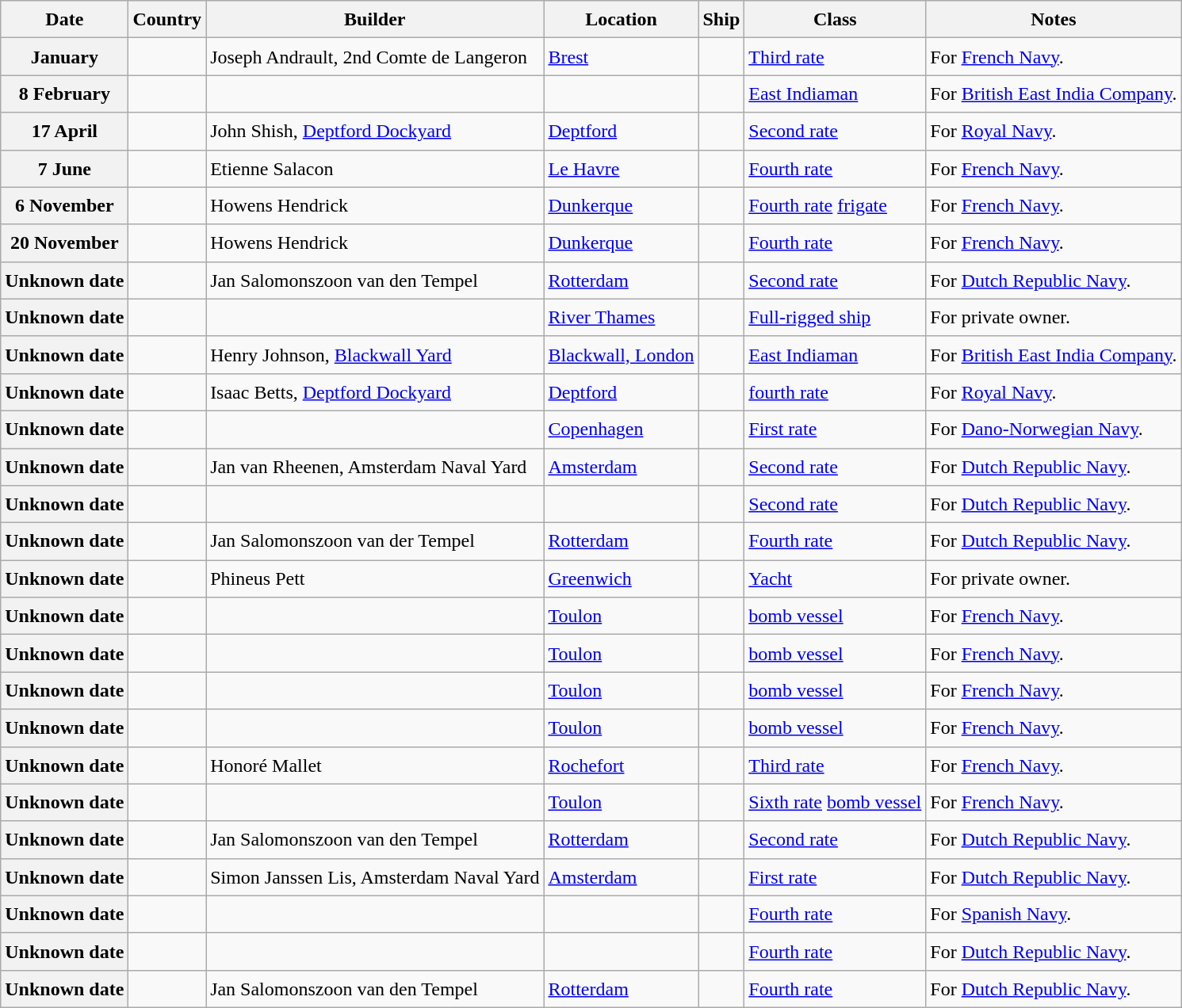<table class="wikitable sortable" style="font-size:1.00em; line-height:1.5em;">
<tr>
<th>Date</th>
<th>Country</th>
<th>Builder</th>
<th>Location</th>
<th>Ship</th>
<th>Class</th>
<th>Notes</th>
</tr>
<tr ---->
<th>January</th>
<td></td>
<td>Joseph Andrault, 2nd Comte de Langeron</td>
<td><a href='#'>Brest</a></td>
<td><strong></strong></td>
<td><a href='#'>Third rate</a></td>
<td>For <a href='#'>French Navy</a>.</td>
</tr>
<tr ---->
<th>8 February</th>
<td></td>
<td></td>
<td></td>
<td><strong></strong></td>
<td><a href='#'>East Indiaman</a></td>
<td>For <a href='#'>British East India Company</a>.</td>
</tr>
<tr ---->
<th>17 April</th>
<td></td>
<td>John Shish, <a href='#'>Deptford Dockyard</a></td>
<td><a href='#'>Deptford</a></td>
<td><strong></strong></td>
<td><a href='#'>Second rate</a></td>
<td>For <a href='#'>Royal Navy</a>.</td>
</tr>
<tr ---->
<th>7 June</th>
<td></td>
<td>Etienne Salacon</td>
<td><a href='#'>Le Havre</a></td>
<td><strong></strong></td>
<td><a href='#'>Fourth rate</a></td>
<td>For <a href='#'>French Navy</a>.</td>
</tr>
<tr ---->
<th>6 November</th>
<td></td>
<td>Howens Hendrick</td>
<td><a href='#'>Dunkerque</a></td>
<td><strong></strong></td>
<td><a href='#'>Fourth rate</a> <a href='#'>frigate</a></td>
<td>For <a href='#'>French Navy</a>.</td>
</tr>
<tr ---->
<th>20 November</th>
<td></td>
<td>Howens Hendrick</td>
<td><a href='#'>Dunkerque</a></td>
<td><strong></strong></td>
<td><a href='#'>Fourth rate</a></td>
<td>For <a href='#'>French Navy</a>.</td>
</tr>
<tr ---->
<th>Unknown date</th>
<td></td>
<td>Jan Salomonszoon van den Tempel</td>
<td><a href='#'>Rotterdam</a></td>
<td><strong></strong></td>
<td><a href='#'>Second rate</a></td>
<td>For <a href='#'>Dutch Republic Navy</a>.</td>
</tr>
<tr ---->
<th>Unknown date</th>
<td></td>
<td></td>
<td><a href='#'>River Thames</a></td>
<td><strong></strong></td>
<td><a href='#'>Full-rigged ship</a></td>
<td>For private owner.</td>
</tr>
<tr ---->
<th>Unknown date</th>
<td></td>
<td>Henry Johnson, <a href='#'>Blackwall Yard</a></td>
<td><a href='#'>Blackwall, London</a></td>
<td><strong></strong></td>
<td><a href='#'>East Indiaman</a></td>
<td>For <a href='#'>British East India Company</a>.</td>
</tr>
<tr ---->
<th>Unknown date</th>
<td></td>
<td>Isaac Betts, <a href='#'>Deptford Dockyard</a></td>
<td><a href='#'>Deptford</a></td>
<td><strong></strong></td>
<td><a href='#'>fourth rate</a></td>
<td>For <a href='#'>Royal Navy</a>.</td>
</tr>
<tr ---->
<th>Unknown date</th>
<td></td>
<td></td>
<td><a href='#'>Copenhagen</a></td>
<td><strong></strong></td>
<td><a href='#'>First rate</a></td>
<td>For <a href='#'>Dano-Norwegian Navy</a>.</td>
</tr>
<tr ---->
<th>Unknown date</th>
<td></td>
<td>Jan van Rheenen, Amsterdam Naval Yard</td>
<td><a href='#'>Amsterdam</a></td>
<td><strong></strong></td>
<td><a href='#'>Second rate</a></td>
<td>For <a href='#'>Dutch Republic Navy</a>.</td>
</tr>
<tr ---->
<th>Unknown date</th>
<td></td>
<td></td>
<td></td>
<td><strong></strong></td>
<td><a href='#'>Second rate</a></td>
<td>For <a href='#'>Dutch Republic Navy</a>.</td>
</tr>
<tr ---->
<th>Unknown date</th>
<td></td>
<td>Jan Salomonszoon van der Tempel</td>
<td><a href='#'>Rotterdam</a></td>
<td><strong></strong></td>
<td><a href='#'>Fourth rate</a></td>
<td>For <a href='#'>Dutch Republic Navy</a>.</td>
</tr>
<tr ---->
<th>Unknown date</th>
<td></td>
<td>Phineus Pett</td>
<td><a href='#'>Greenwich</a></td>
<td><strong></strong></td>
<td><a href='#'>Yacht</a></td>
<td>For private owner.</td>
</tr>
<tr ---->
<th>Unknown date</th>
<td></td>
<td></td>
<td><a href='#'>Toulon</a></td>
<td><strong></strong></td>
<td><a href='#'>bomb vessel</a></td>
<td>For <a href='#'>French Navy</a>.</td>
</tr>
<tr ---->
<th>Unknown date</th>
<td></td>
<td></td>
<td><a href='#'>Toulon</a></td>
<td><strong></strong></td>
<td><a href='#'>bomb vessel</a></td>
<td>For <a href='#'>French Navy</a>.</td>
</tr>
<tr ---->
<th>Unknown date</th>
<td></td>
<td></td>
<td><a href='#'>Toulon</a></td>
<td><strong></strong></td>
<td><a href='#'>bomb vessel</a></td>
<td>For <a href='#'>French Navy</a>.</td>
</tr>
<tr ---->
<th>Unknown date</th>
<td></td>
<td></td>
<td><a href='#'>Toulon</a></td>
<td><strong></strong></td>
<td><a href='#'>bomb vessel</a></td>
<td>For <a href='#'>French Navy</a>.</td>
</tr>
<tr ---->
<th>Unknown date</th>
<td></td>
<td>Honoré Mallet</td>
<td><a href='#'>Rochefort</a></td>
<td><strong></strong></td>
<td><a href='#'>Third rate</a></td>
<td>For <a href='#'>French Navy</a>.</td>
</tr>
<tr ---->
<th>Unknown date</th>
<td></td>
<td></td>
<td><a href='#'>Toulon</a></td>
<td><strong></strong></td>
<td><a href='#'>Sixth rate</a> <a href='#'>bomb vessel</a></td>
<td>For <a href='#'>French Navy</a>.</td>
</tr>
<tr ---->
<th>Unknown date</th>
<td></td>
<td>Jan Salomonszoon van den Tempel</td>
<td><a href='#'>Rotterdam</a></td>
<td><strong></strong></td>
<td><a href='#'>Second rate</a></td>
<td>For <a href='#'>Dutch Republic Navy</a>.</td>
</tr>
<tr ---->
<th>Unknown date</th>
<td></td>
<td>Simon Janssen Lis, Amsterdam Naval Yard</td>
<td><a href='#'>Amsterdam</a></td>
<td><strong></strong></td>
<td><a href='#'>First rate</a></td>
<td>For <a href='#'>Dutch Republic Navy</a>.</td>
</tr>
<tr ---->
<th>Unknown date</th>
<td></td>
<td></td>
<td></td>
<td><strong></strong></td>
<td><a href='#'>Fourth rate</a></td>
<td>For <a href='#'>Spanish Navy</a>.</td>
</tr>
<tr ---->
<th>Unknown date</th>
<td></td>
<td></td>
<td></td>
<td><strong></strong></td>
<td><a href='#'>Fourth rate</a></td>
<td>For <a href='#'>Dutch Republic Navy</a>.</td>
</tr>
<tr ---->
<th>Unknown date</th>
<td></td>
<td>Jan Salomonszoon van den Tempel</td>
<td><a href='#'>Rotterdam</a></td>
<td><strong></strong></td>
<td><a href='#'>Fourth rate</a></td>
<td>For <a href='#'>Dutch Republic Navy</a>.</td>
</tr>
</table>
